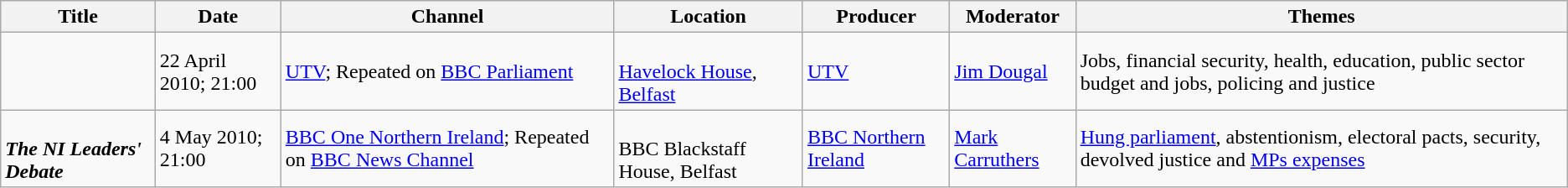<table class="wikitable">
<tr>
<th>Title</th>
<th>Date</th>
<th>Channel</th>
<th>Location</th>
<th>Producer</th>
<th>Moderator</th>
<th>Themes</th>
</tr>
<tr>
<td></td>
<td>22 April 2010; 21:00</td>
<td><a href='#'>UTV</a>; Repeated on <a href='#'>BBC Parliament</a></td>
<td><div><br><a href='#'>Havelock House</a>, <a href='#'>Belfast</a></div></td>
<td><a href='#'>UTV</a></td>
<td><a href='#'>Jim Dougal</a></td>
<td>Jobs, financial security, health, education, public sector budget and jobs, policing and justice</td>
</tr>
<tr>
<td><div><br><strong><em>The NI Leaders' Debate</em></strong></div></td>
<td>4 May 2010; 21:00</td>
<td><a href='#'>BBC One Northern Ireland</a>; Repeated on <a href='#'>BBC News Channel</a></td>
<td><div><br>BBC Blackstaff House, Belfast</div></td>
<td><a href='#'>BBC Northern Ireland</a></td>
<td><a href='#'>Mark Carruthers</a></td>
<td><a href='#'>Hung parliament</a>, abstentionism, electoral pacts, security, devolved justice and <a href='#'>MPs expenses</a></td>
</tr>
</table>
